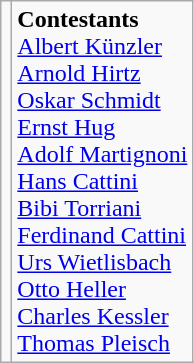<table class="wikitable" style="text-align:center">
<tr>
<td></td>
<td align=left><strong>Contestants</strong><br> <a href='#'>Albert Künzler</a> <br> <a href='#'>Arnold Hirtz</a> <br> <a href='#'>Oskar Schmidt</a> <br> <a href='#'>Ernst Hug</a> <br> <a href='#'>Adolf Martignoni</a> <br> <a href='#'>Hans Cattini</a> <br> <a href='#'>Bibi Torriani</a> <br> <a href='#'>Ferdinand Cattini</a> <br> <a href='#'>Urs Wietlisbach</a> <br> <a href='#'>Otto Heller</a> <br> <a href='#'>Charles Kessler</a> <br> <a href='#'>Thomas Pleisch</a></td>
</tr>
</table>
